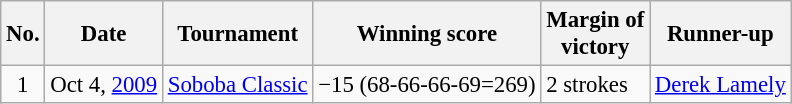<table class="wikitable" style="font-size:95%;">
<tr>
<th>No.</th>
<th>Date</th>
<th>Tournament</th>
<th>Winning score</th>
<th>Margin of<br>victory</th>
<th>Runner-up</th>
</tr>
<tr>
<td align=center>1</td>
<td align=right>Oct 4, <a href='#'>2009</a></td>
<td><a href='#'>Soboba Classic</a></td>
<td>−15 (68-66-66-69=269)</td>
<td>2 strokes</td>
<td> <a href='#'>Derek Lamely</a></td>
</tr>
</table>
